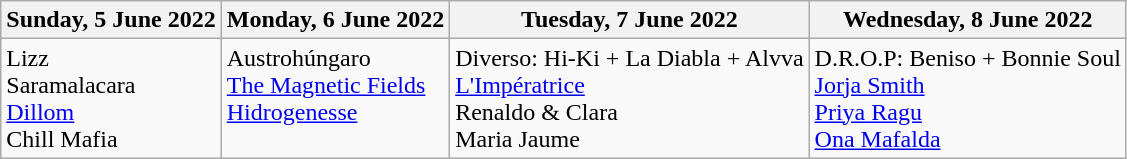<table class="wikitable">
<tr>
<th>Sunday, 5 June 2022</th>
<th>Monday, 6 June 2022</th>
<th>Tuesday, 7 June 2022</th>
<th>Wednesday, 8 June 2022</th>
</tr>
<tr valign="top">
<td>Lizz<br>Saramalacara<br><a href='#'>Dillom</a><br>Chill Mafia</td>
<td>Austrohúngaro<br><a href='#'>The Magnetic Fields</a><br><a href='#'>Hidrogenesse</a></td>
<td>Diverso: Hi-Ki + La Diabla + Alvva<br><a href='#'>L'Impératrice</a><br>Renaldo & Clara<br>Maria Jaume</td>
<td>D.R.O.P: Beniso + Bonnie Soul<br><a href='#'>Jorja Smith</a><br><a href='#'>Priya Ragu</a><br><a href='#'>Ona Mafalda</a></td>
</tr>
</table>
